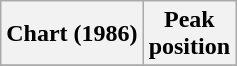<table class="wikitable">
<tr>
<th>Chart (1986)</th>
<th>Peak<br>position</th>
</tr>
<tr>
</tr>
</table>
